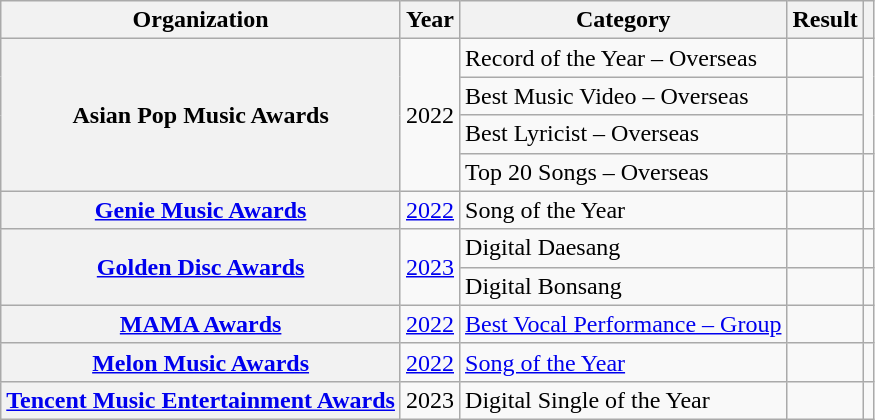<table class="wikitable plainrowheaders sortable">
<tr>
<th>Organization</th>
<th>Year</th>
<th>Category</th>
<th>Result</th>
<th class="unsortable"></th>
</tr>
<tr>
<th rowspan="4" scope="row">Asian Pop Music Awards</th>
<td rowspan="4" style="text-align:center">2022</td>
<td>Record of the Year – Overseas</td>
<td></td>
<td rowspan="3" style="text-align:center"></td>
</tr>
<tr>
<td>Best Music Video – Overseas</td>
<td></td>
</tr>
<tr>
<td>Best Lyricist – Overseas</td>
<td></td>
</tr>
<tr>
<td>Top 20 Songs – Overseas</td>
<td></td>
<td style="text-align:center"></td>
</tr>
<tr>
<th scope="row"><a href='#'>Genie Music Awards</a></th>
<td style="text-align:center"><a href='#'>2022</a></td>
<td>Song of the Year</td>
<td></td>
<td style="text-align:center"></td>
</tr>
<tr>
<th scope="row" rowspan="2"><a href='#'>Golden Disc Awards</a></th>
<td rowspan="2" style="text-align:center"><a href='#'>2023</a></td>
<td>Digital Daesang</td>
<td></td>
<td style="text-align:center"></td>
</tr>
<tr>
<td>Digital Bonsang</td>
<td></td>
<td style="text-align:center"></td>
</tr>
<tr>
<th scope="row"><a href='#'>MAMA Awards</a></th>
<td style="text-align:center"><a href='#'>2022</a></td>
<td><a href='#'>Best Vocal Performance – Group</a></td>
<td></td>
<td style="text-align:center"></td>
</tr>
<tr>
<th scope="row"><a href='#'>Melon Music Awards</a></th>
<td style="text-align:center"><a href='#'>2022</a></td>
<td><a href='#'>Song of the Year</a></td>
<td></td>
<td style="text-align:center"></td>
</tr>
<tr>
<th scope="row"><a href='#'>Tencent Music Entertainment Awards</a></th>
<td align="center">2023</td>
<td>Digital Single of the Year</td>
<td></td>
<td align="center"></td>
</tr>
</table>
